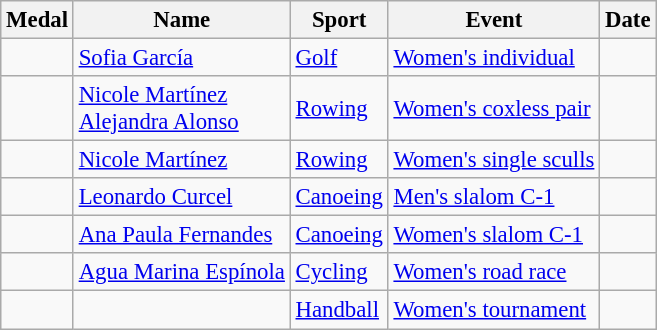<table class="wikitable sortable" style="font-size:95%">
<tr>
<th>Medal</th>
<th>Name</th>
<th>Sport</th>
<th>Event</th>
<th>Date</th>
</tr>
<tr>
<td></td>
<td><a href='#'>Sofia García</a></td>
<td><a href='#'>Golf</a></td>
<td><a href='#'>Women's individual</a></td>
<td></td>
</tr>
<tr>
<td></td>
<td><a href='#'>Nicole Martínez</a><br><a href='#'>Alejandra Alonso</a></td>
<td><a href='#'>Rowing</a></td>
<td><a href='#'>Women's coxless pair</a></td>
<td></td>
</tr>
<tr>
<td></td>
<td><a href='#'>Nicole Martínez</a></td>
<td><a href='#'>Rowing</a></td>
<td><a href='#'>Women's single sculls</a></td>
<td></td>
</tr>
<tr>
<td></td>
<td><a href='#'>Leonardo Curcel</a></td>
<td><a href='#'>Canoeing</a></td>
<td><a href='#'>Men's slalom C-1</a></td>
<td></td>
</tr>
<tr>
<td></td>
<td><a href='#'>Ana Paula Fernandes</a></td>
<td><a href='#'>Canoeing</a></td>
<td><a href='#'>Women's slalom C-1</a></td>
<td></td>
</tr>
<tr>
<td></td>
<td><a href='#'>Agua Marina Espínola</a></td>
<td><a href='#'>Cycling</a></td>
<td><a href='#'>Women's road race</a></td>
<td></td>
</tr>
<tr>
<td></td>
<td><br></td>
<td><a href='#'>Handball</a></td>
<td><a href='#'>Women's tournament</a></td>
<td></td>
</tr>
</table>
